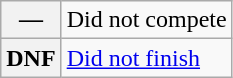<table class="wikitable">
<tr>
<th scope="row">—</th>
<td>Did not compete</td>
</tr>
<tr>
<th scope="row">DNF</th>
<td><a href='#'>Did not finish</a></td>
</tr>
</table>
